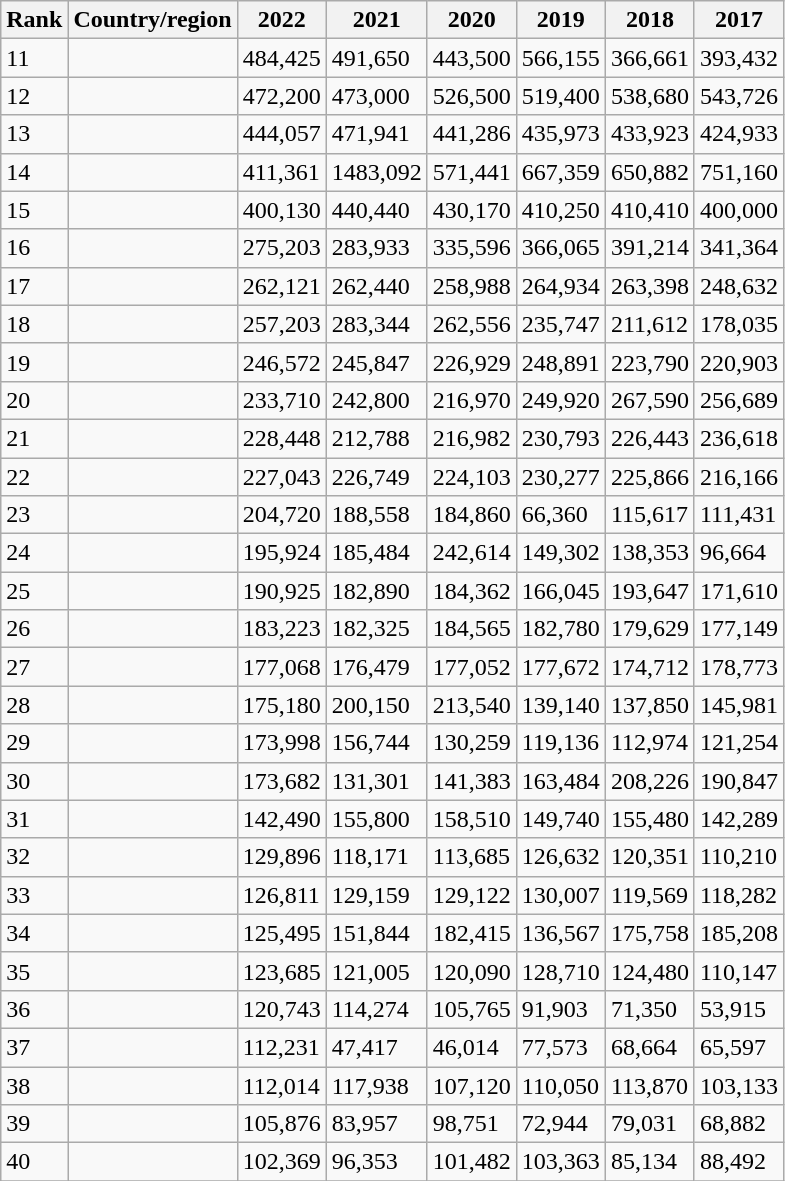<table class="wikitable sortable">
<tr>
<th>Rank</th>
<th>Country/region</th>
<th data-sort-type="number">2022</th>
<th data-sort-type="number">2021</th>
<th data-sort-type="number">2020</th>
<th data-sort-type="number">2019</th>
<th data-sort-type="number">2018</th>
<th data-sort-type="number">2017</th>
</tr>
<tr>
<td>11</td>
<td></td>
<td align="left">484,425</td>
<td align="left">491,650</td>
<td align="left">443,500</td>
<td align="left">566,155</td>
<td align="left">366,661</td>
<td align="left">393,432</td>
</tr>
<tr>
<td>12</td>
<td></td>
<td align="left">472,200</td>
<td align="left">473,000</td>
<td align="left">526,500</td>
<td align="left">519,400</td>
<td align="left">538,680</td>
<td align="left">543,726</td>
</tr>
<tr>
<td>13</td>
<td></td>
<td align="left">444,057</td>
<td align="left">471,941</td>
<td align="left">441,286</td>
<td align="left">435,973</td>
<td align="left">433,923</td>
<td align="left">424,933</td>
</tr>
<tr>
<td>14</td>
<td></td>
<td align="left">411,361</td>
<td align="left">1483,092</td>
<td align="left">571,441</td>
<td align="left">667,359</td>
<td align="left">650,882</td>
<td align="left">751,160</td>
</tr>
<tr>
<td>15</td>
<td></td>
<td align="left">400,130</td>
<td align="left">440,440</td>
<td align="left">430,170</td>
<td align="left">410,250</td>
<td align="left">410,410</td>
<td align="left">400,000</td>
</tr>
<tr>
<td>16</td>
<td></td>
<td align="left">275,203</td>
<td align="left">283,933</td>
<td align="left">335,596</td>
<td align="left">366,065</td>
<td align="left">391,214</td>
<td align="left">341,364</td>
</tr>
<tr>
<td>17</td>
<td></td>
<td align="left">262,121</td>
<td align="left">262,440</td>
<td align="left">258,988</td>
<td align="left">264,934</td>
<td align="left">263,398</td>
<td align="left">248,632</td>
</tr>
<tr>
<td>18</td>
<td></td>
<td align="left">257,203</td>
<td align="left">283,344</td>
<td align="left">262,556</td>
<td align="left">235,747</td>
<td align="left">211,612</td>
<td align="left">178,035</td>
</tr>
<tr>
<td>19</td>
<td></td>
<td align="left">246,572</td>
<td align="left">245,847</td>
<td align="left">226,929</td>
<td align="left">248,891</td>
<td align="left">223,790</td>
<td align="left">220,903</td>
</tr>
<tr>
<td>20</td>
<td></td>
<td align="left">233,710</td>
<td align="left">242,800</td>
<td align="left">216,970</td>
<td align="left">249,920</td>
<td align="left">267,590</td>
<td align="left">256,689</td>
</tr>
<tr>
<td>21</td>
<td></td>
<td align="left">228,448</td>
<td align="left">212,788</td>
<td align="left">216,982</td>
<td align="left">230,793</td>
<td align="left">226,443</td>
<td align="left">236,618</td>
</tr>
<tr>
<td>22</td>
<td></td>
<td align="left">227,043</td>
<td align="left">226,749</td>
<td align="left">224,103</td>
<td align="left">230,277</td>
<td align="left">225,866</td>
<td align="left">216,166</td>
</tr>
<tr>
<td>23</td>
<td></td>
<td align="left">204,720</td>
<td align="left">188,558</td>
<td align="left">184,860</td>
<td align="left">66,360</td>
<td align="left">115,617</td>
<td align="left">111,431</td>
</tr>
<tr>
<td>24</td>
<td></td>
<td align="left">195,924</td>
<td align="left">185,484</td>
<td align="left">242,614</td>
<td align="left">149,302</td>
<td align="left">138,353</td>
<td align="left">96,664</td>
</tr>
<tr>
<td>25</td>
<td></td>
<td align="left">190,925</td>
<td align="left">182,890</td>
<td align="left">184,362</td>
<td align="left">166,045</td>
<td align="left">193,647</td>
<td align="left">171,610</td>
</tr>
<tr>
<td>26</td>
<td></td>
<td align="left">183,223</td>
<td align="left">182,325</td>
<td align="left">184,565</td>
<td align="left">182,780</td>
<td align="left">179,629</td>
<td align="left">177,149</td>
</tr>
<tr>
<td>27</td>
<td></td>
<td align="left">177,068</td>
<td align="left">176,479</td>
<td align="left">177,052</td>
<td align="left">177,672</td>
<td align="left">174,712</td>
<td align="left">178,773</td>
</tr>
<tr>
<td>28</td>
<td></td>
<td align="left">175,180</td>
<td align="left">200,150</td>
<td align="left">213,540</td>
<td align="left">139,140</td>
<td align="left">137,850</td>
<td align="left">145,981</td>
</tr>
<tr>
<td>29</td>
<td></td>
<td align="left">173,998</td>
<td align="left">156,744</td>
<td align="left">130,259</td>
<td align="left">119,136</td>
<td align="left">112,974</td>
<td align="left">121,254</td>
</tr>
<tr>
<td>30</td>
<td></td>
<td align="left">173,682</td>
<td align="left">131,301</td>
<td align="left">141,383</td>
<td align="left">163,484</td>
<td align="left">208,226</td>
<td align="left">190,847</td>
</tr>
<tr>
<td>31</td>
<td></td>
<td align="left">142,490</td>
<td align="left">155,800</td>
<td align="left">158,510</td>
<td align="left">149,740</td>
<td align="left">155,480</td>
<td align="left">142,289</td>
</tr>
<tr>
<td>32</td>
<td></td>
<td align="left">129,896</td>
<td align="left">118,171</td>
<td align="left">113,685</td>
<td align="left">126,632</td>
<td align="left">120,351</td>
<td align="left">110,210</td>
</tr>
<tr>
<td>33</td>
<td></td>
<td align="left">126,811</td>
<td align="left">129,159</td>
<td align="left">129,122</td>
<td align="left">130,007</td>
<td align="left">119,569</td>
<td align="left">118,282</td>
</tr>
<tr>
<td>34</td>
<td></td>
<td align="left">125,495</td>
<td align="left">151,844</td>
<td align="left">182,415</td>
<td align="left">136,567</td>
<td align="left">175,758</td>
<td align="left">185,208</td>
</tr>
<tr>
<td>35</td>
<td></td>
<td align="left">123,685</td>
<td align="left">121,005</td>
<td align="left">120,090</td>
<td align="left">128,710</td>
<td align="left">124,480</td>
<td align="left">110,147</td>
</tr>
<tr>
<td>36</td>
<td></td>
<td align="left">120,743</td>
<td align="left">114,274</td>
<td align="left">105,765</td>
<td align="left">91,903</td>
<td align="left">71,350</td>
<td align="left">53,915</td>
</tr>
<tr>
<td>37</td>
<td></td>
<td align="left">112,231</td>
<td align="left">47,417</td>
<td align="left">46,014</td>
<td align="left">77,573</td>
<td align="left">68,664</td>
<td align="left">65,597</td>
</tr>
<tr>
<td>38</td>
<td></td>
<td align="left">112,014</td>
<td align="left">117,938</td>
<td align="left">107,120</td>
<td align="left">110,050</td>
<td align="left">113,870</td>
<td align="left">103,133</td>
</tr>
<tr>
<td>39</td>
<td></td>
<td align="left">105,876</td>
<td align="left">83,957</td>
<td align="left">98,751</td>
<td align="left">72,944</td>
<td align="left">79,031</td>
<td align="left">68,882</td>
</tr>
<tr>
<td>40</td>
<td></td>
<td align="left">102,369</td>
<td align="left">96,353</td>
<td align="left">101,482</td>
<td align="left">103,363</td>
<td align="left">85,134</td>
<td align="left">88,492</td>
</tr>
<tr>
</tr>
</table>
